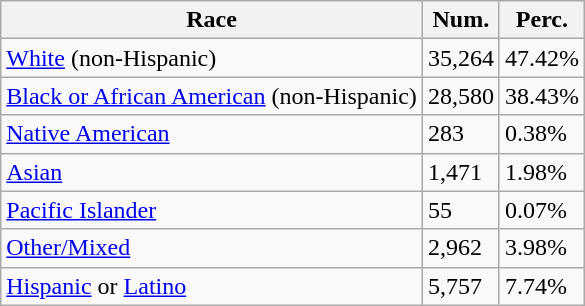<table class="wikitable">
<tr>
<th>Race</th>
<th>Num.</th>
<th>Perc.</th>
</tr>
<tr>
<td><a href='#'>White</a> (non-Hispanic)</td>
<td>35,264</td>
<td>47.42%</td>
</tr>
<tr>
<td><a href='#'>Black or African American</a> (non-Hispanic)</td>
<td>28,580</td>
<td>38.43%</td>
</tr>
<tr>
<td><a href='#'>Native American</a></td>
<td>283</td>
<td>0.38%</td>
</tr>
<tr>
<td><a href='#'>Asian</a></td>
<td>1,471</td>
<td>1.98%</td>
</tr>
<tr>
<td><a href='#'>Pacific Islander</a></td>
<td>55</td>
<td>0.07%</td>
</tr>
<tr>
<td><a href='#'>Other/Mixed</a></td>
<td>2,962</td>
<td>3.98%</td>
</tr>
<tr>
<td><a href='#'>Hispanic</a> or <a href='#'>Latino</a></td>
<td>5,757</td>
<td>7.74%</td>
</tr>
</table>
